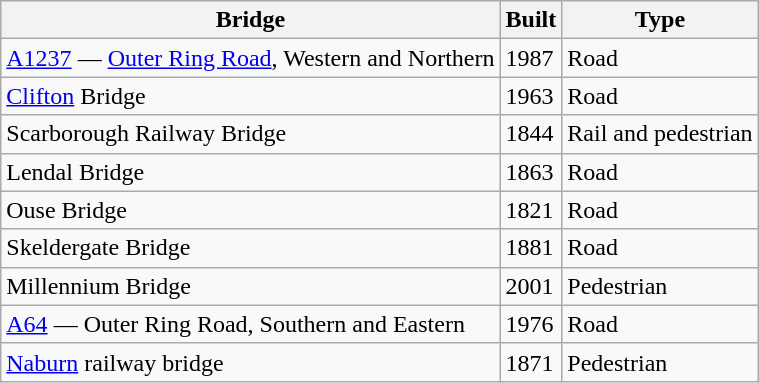<table class="wikitable sortable">
<tr>
<th class=unsortable>Bridge</th>
<th>Built</th>
<th>Type</th>
</tr>
<tr>
<td><a href='#'>A1237</a> — <a href='#'>Outer Ring Road</a>, Western and Northern</td>
<td>1987</td>
<td>Road</td>
</tr>
<tr>
<td><a href='#'>Clifton</a> Bridge</td>
<td>1963</td>
<td>Road</td>
</tr>
<tr>
<td>Scarborough Railway Bridge</td>
<td>1844</td>
<td>Rail and pedestrian</td>
</tr>
<tr>
<td>Lendal Bridge</td>
<td>1863</td>
<td>Road</td>
</tr>
<tr>
<td>Ouse Bridge</td>
<td>1821</td>
<td>Road</td>
</tr>
<tr>
<td>Skeldergate Bridge</td>
<td>1881</td>
<td>Road</td>
</tr>
<tr>
<td>Millennium Bridge</td>
<td>2001</td>
<td>Pedestrian</td>
</tr>
<tr>
<td><a href='#'>A64</a> — Outer Ring Road, Southern and Eastern</td>
<td>1976</td>
<td>Road</td>
</tr>
<tr>
<td><a href='#'>Naburn</a> railway bridge</td>
<td>1871</td>
<td>Pedestrian</td>
</tr>
</table>
